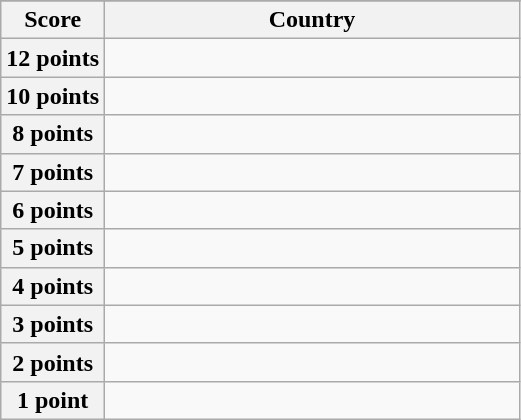<table class="wikitable">
<tr>
</tr>
<tr>
<th scope="col" width="20%">Score</th>
<th scope="col">Country</th>
</tr>
<tr>
<th scope="row">12 points</th>
<td></td>
</tr>
<tr>
<th scope="row">10 points</th>
<td></td>
</tr>
<tr>
<th scope="row">8 points</th>
<td></td>
</tr>
<tr>
<th scope="row">7 points</th>
<td></td>
</tr>
<tr>
<th scope="row">6 points</th>
<td></td>
</tr>
<tr>
<th scope="row">5 points</th>
<td></td>
</tr>
<tr>
<th scope="row">4 points</th>
<td></td>
</tr>
<tr>
<th scope="row">3 points</th>
<td></td>
</tr>
<tr>
<th scope="row">2 points</th>
<td></td>
</tr>
<tr>
<th scope="row">1 point</th>
<td></td>
</tr>
</table>
